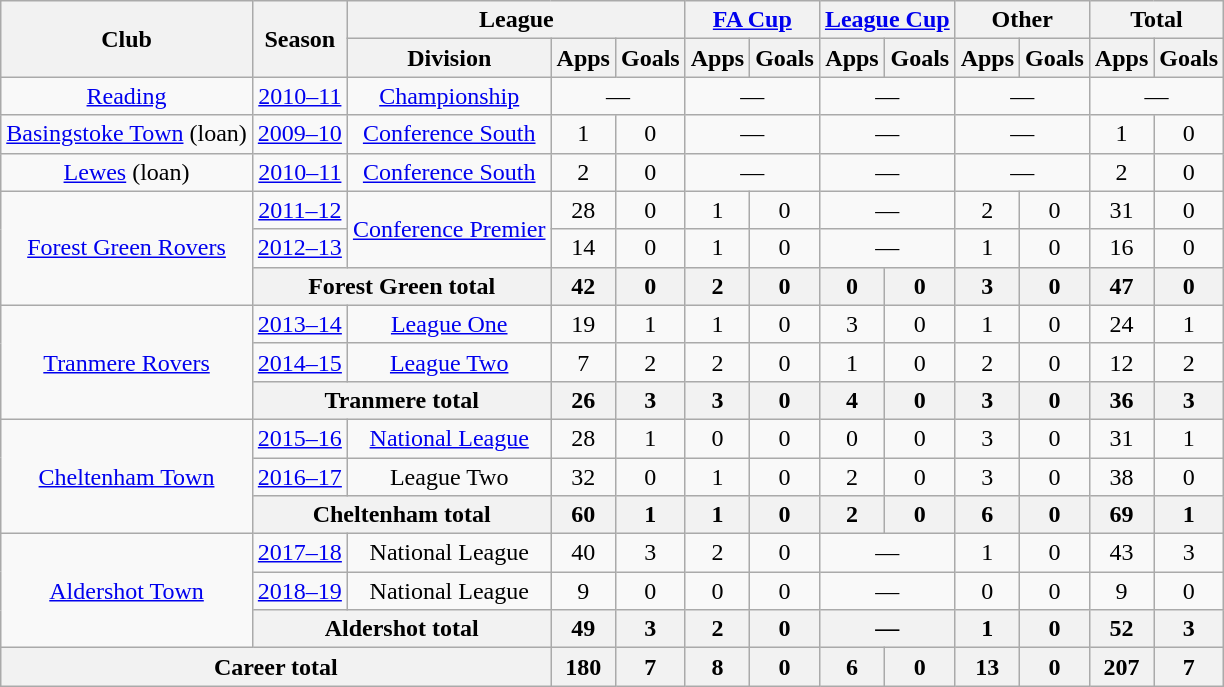<table class="wikitable" style="text-align: center">
<tr>
<th rowspan=2>Club</th>
<th rowspan=2>Season</th>
<th colspan=3>League</th>
<th colspan=2><a href='#'>FA Cup</a></th>
<th colspan=2><a href='#'>League Cup</a></th>
<th colspan=2>Other</th>
<th colspan=3>Total</th>
</tr>
<tr>
<th>Division</th>
<th>Apps</th>
<th>Goals</th>
<th>Apps</th>
<th>Goals</th>
<th>Apps</th>
<th>Goals</th>
<th>Apps</th>
<th>Goals</th>
<th>Apps</th>
<th>Goals</th>
</tr>
<tr>
<td><a href='#'>Reading</a></td>
<td><a href='#'>2010–11</a></td>
<td><a href='#'>Championship</a></td>
<td colspan=2>—</td>
<td colspan=2>—</td>
<td colspan=2>—</td>
<td colspan=2>—</td>
<td colspan=2>—</td>
</tr>
<tr>
<td><a href='#'>Basingstoke Town</a> (loan)</td>
<td><a href='#'>2009–10</a></td>
<td><a href='#'>Conference South</a></td>
<td>1</td>
<td>0</td>
<td colspan=2>—</td>
<td colspan=2>—</td>
<td colspan=2>—</td>
<td>1</td>
<td>0</td>
</tr>
<tr>
<td><a href='#'>Lewes</a> (loan)</td>
<td><a href='#'>2010–11</a></td>
<td><a href='#'>Conference South</a></td>
<td>2</td>
<td>0</td>
<td colspan=2>—</td>
<td colspan=2>—</td>
<td colspan=2>—</td>
<td>2</td>
<td>0</td>
</tr>
<tr>
<td rowspan=3><a href='#'>Forest Green Rovers</a></td>
<td><a href='#'>2011–12</a></td>
<td rowspan=2><a href='#'>Conference Premier</a></td>
<td>28</td>
<td>0</td>
<td>1</td>
<td>0</td>
<td colspan=2>—</td>
<td>2</td>
<td>0</td>
<td>31</td>
<td>0</td>
</tr>
<tr>
<td><a href='#'>2012–13</a></td>
<td>14</td>
<td>0</td>
<td>1</td>
<td>0</td>
<td colspan=2>—</td>
<td>1</td>
<td>0</td>
<td>16</td>
<td>0</td>
</tr>
<tr>
<th colspan="2">Forest Green total</th>
<th>42</th>
<th>0</th>
<th>2</th>
<th>0</th>
<th>0</th>
<th>0</th>
<th>3</th>
<th>0</th>
<th>47</th>
<th>0</th>
</tr>
<tr>
<td rowspan=3><a href='#'>Tranmere Rovers</a></td>
<td><a href='#'>2013–14</a></td>
<td><a href='#'>League One</a></td>
<td>19</td>
<td>1</td>
<td>1</td>
<td>0</td>
<td>3</td>
<td>0</td>
<td>1</td>
<td>0</td>
<td>24</td>
<td>1</td>
</tr>
<tr>
<td><a href='#'>2014–15</a></td>
<td><a href='#'>League Two</a></td>
<td>7</td>
<td>2</td>
<td>2</td>
<td>0</td>
<td>1</td>
<td>0</td>
<td>2</td>
<td>0</td>
<td>12</td>
<td>2</td>
</tr>
<tr>
<th colspan="2">Tranmere total</th>
<th>26</th>
<th>3</th>
<th>3</th>
<th>0</th>
<th>4</th>
<th>0</th>
<th>3</th>
<th>0</th>
<th>36</th>
<th>3</th>
</tr>
<tr>
<td rowspan="3"><a href='#'>Cheltenham Town</a></td>
<td><a href='#'>2015–16</a></td>
<td><a href='#'>National League</a></td>
<td>28</td>
<td>1</td>
<td>0</td>
<td>0</td>
<td>0</td>
<td>0</td>
<td>3</td>
<td>0</td>
<td>31</td>
<td>1</td>
</tr>
<tr>
<td><a href='#'>2016–17</a></td>
<td>League Two</td>
<td>32</td>
<td>0</td>
<td>1</td>
<td>0</td>
<td>2</td>
<td>0</td>
<td>3</td>
<td>0</td>
<td>38</td>
<td>0</td>
</tr>
<tr>
<th colspan="2">Cheltenham total</th>
<th>60</th>
<th>1</th>
<th>1</th>
<th>0</th>
<th>2</th>
<th>0</th>
<th>6</th>
<th>0</th>
<th>69</th>
<th>1</th>
</tr>
<tr>
<td rowspan="3"><a href='#'>Aldershot Town</a></td>
<td><a href='#'>2017–18</a></td>
<td>National League</td>
<td>40</td>
<td>3</td>
<td>2</td>
<td>0</td>
<td colspan="2">—</td>
<td>1</td>
<td>0</td>
<td>43</td>
<td>3</td>
</tr>
<tr>
<td><a href='#'>2018–19</a></td>
<td>National League</td>
<td>9</td>
<td>0</td>
<td>0</td>
<td>0</td>
<td colspan="2">—</td>
<td>0</td>
<td>0</td>
<td>9</td>
<td>0</td>
</tr>
<tr>
<th colspan="2">Aldershot total</th>
<th>49</th>
<th>3</th>
<th>2</th>
<th>0</th>
<th colspan="2">—</th>
<th>1</th>
<th>0</th>
<th>52</th>
<th>3</th>
</tr>
<tr>
<th colspan="3">Career total</th>
<th>180</th>
<th>7</th>
<th>8</th>
<th>0</th>
<th>6</th>
<th>0</th>
<th>13</th>
<th>0</th>
<th>207</th>
<th>7</th>
</tr>
</table>
